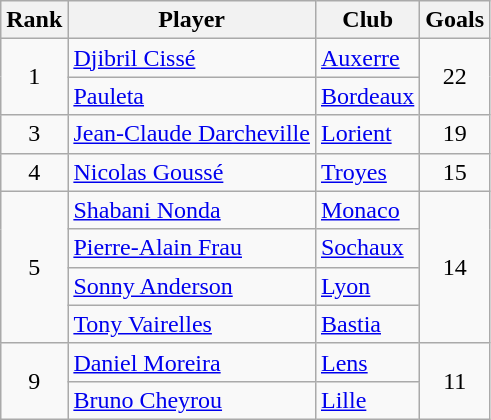<table class="wikitable">
<tr>
<th scope="col">Rank</th>
<th scope="col">Player</th>
<th scope="col">Club</th>
<th scope="col">Goals</th>
</tr>
<tr>
<td style="text-align: center;" rowspan="2">1</td>
<td> <a href='#'>Djibril Cissé</a></td>
<td><a href='#'>Auxerre</a></td>
<td style="text-align: center;" rowspan="2">22</td>
</tr>
<tr>
<td> <a href='#'>Pauleta</a></td>
<td><a href='#'>Bordeaux</a></td>
</tr>
<tr>
<td style="text-align: center;">3</td>
<td> <a href='#'>Jean-Claude Darcheville</a></td>
<td><a href='#'>Lorient</a></td>
<td style="text-align: center;">19</td>
</tr>
<tr>
<td style="text-align: center;">4</td>
<td> <a href='#'>Nicolas Goussé</a></td>
<td><a href='#'>Troyes</a></td>
<td style="text-align: center;">15</td>
</tr>
<tr>
<td style="text-align: center;" rowspan="4">5</td>
<td> <a href='#'>Shabani Nonda</a></td>
<td><a href='#'>Monaco</a></td>
<td style="text-align: center;" rowspan="4">14</td>
</tr>
<tr>
<td> <a href='#'>Pierre-Alain Frau</a></td>
<td><a href='#'>Sochaux</a></td>
</tr>
<tr>
<td> <a href='#'>Sonny Anderson</a></td>
<td><a href='#'>Lyon</a></td>
</tr>
<tr>
<td> <a href='#'>Tony Vairelles</a></td>
<td><a href='#'>Bastia</a></td>
</tr>
<tr>
<td style="text-align: center;" rowspan="2">9</td>
<td> <a href='#'>Daniel Moreira</a></td>
<td><a href='#'>Lens</a></td>
<td style="text-align: center;" rowspan="2">11</td>
</tr>
<tr>
<td> <a href='#'>Bruno Cheyrou</a></td>
<td><a href='#'>Lille</a></td>
</tr>
</table>
